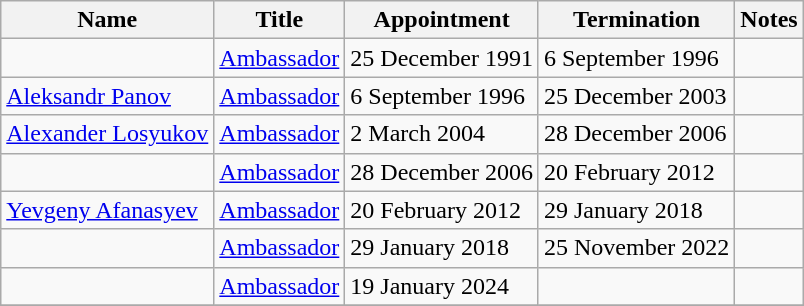<table class="wikitable">
<tr valign="middle">
<th>Name</th>
<th>Title</th>
<th>Appointment</th>
<th>Termination</th>
<th>Notes</th>
</tr>
<tr>
<td></td>
<td><a href='#'>Ambassador</a></td>
<td>25 December 1991</td>
<td>6 September 1996</td>
<td></td>
</tr>
<tr>
<td><a href='#'>Aleksandr Panov</a></td>
<td><a href='#'>Ambassador</a></td>
<td>6 September 1996</td>
<td>25 December 2003</td>
<td></td>
</tr>
<tr>
<td><a href='#'>Alexander Losyukov</a></td>
<td><a href='#'>Ambassador</a></td>
<td>2 March 2004</td>
<td>28 December 2006</td>
<td></td>
</tr>
<tr>
<td></td>
<td><a href='#'>Ambassador</a></td>
<td>28 December 2006</td>
<td>20 February 2012</td>
<td></td>
</tr>
<tr>
<td><a href='#'>Yevgeny Afanasyev</a></td>
<td><a href='#'>Ambassador</a></td>
<td>20 February 2012</td>
<td>29 January 2018</td>
<td></td>
</tr>
<tr>
<td></td>
<td><a href='#'>Ambassador</a></td>
<td>29 January 2018</td>
<td>25 November 2022</td>
<td></td>
</tr>
<tr>
<td></td>
<td><a href='#'>Ambassador</a></td>
<td>19 January 2024</td>
<td></td>
<td></td>
</tr>
<tr>
</tr>
</table>
